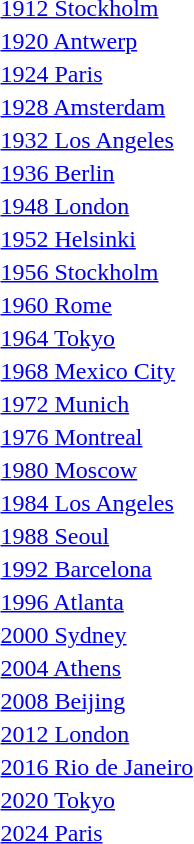<table>
<tr valign="top">
<td><a href='#'>1912 Stockholm</a><br></td>
<td></td>
<td></td>
<td></td>
</tr>
<tr valign="top">
<td><a href='#'>1920 Antwerp</a><br></td>
<td></td>
<td></td>
<td></td>
</tr>
<tr valign="top">
<td><a href='#'>1924 Paris</a><br></td>
<td></td>
<td></td>
<td></td>
</tr>
<tr valign="top">
<td><a href='#'>1928 Amsterdam</a><br></td>
<td></td>
<td></td>
<td></td>
</tr>
<tr valign="top">
<td><a href='#'>1932 Los Angeles</a><br></td>
<td></td>
<td></td>
<td></td>
</tr>
<tr valign="top">
<td><a href='#'>1936 Berlin</a><br></td>
<td></td>
<td></td>
<td></td>
</tr>
<tr valign="top">
<td><a href='#'>1948 London</a><br></td>
<td></td>
<td></td>
<td></td>
</tr>
<tr valign="top">
<td><a href='#'>1952 Helsinki</a><br></td>
<td></td>
<td></td>
<td></td>
</tr>
<tr valign="top">
<td><a href='#'>1956 Stockholm</a><br></td>
<td></td>
<td></td>
<td></td>
</tr>
<tr valign="top">
<td><a href='#'>1960 Rome</a><br></td>
<td></td>
<td></td>
<td></td>
</tr>
<tr valign="top">
<td><a href='#'>1964 Tokyo</a><br></td>
<td></td>
<td></td>
<td></td>
</tr>
<tr valign="top">
<td><a href='#'>1968 Mexico City</a><br></td>
<td></td>
<td></td>
<td></td>
</tr>
<tr valign="top">
<td><a href='#'>1972 Munich</a><br></td>
<td></td>
<td></td>
<td></td>
</tr>
<tr valign="top">
<td><a href='#'>1976 Montreal</a><br></td>
<td></td>
<td></td>
<td></td>
</tr>
<tr valign="top">
<td><a href='#'>1980 Moscow</a><br></td>
<td></td>
<td></td>
<td></td>
</tr>
<tr valign="top">
<td><a href='#'>1984 Los Angeles</a><br></td>
<td></td>
<td></td>
<td></td>
</tr>
<tr valign="top">
<td><a href='#'>1988 Seoul</a><br></td>
<td></td>
<td></td>
<td></td>
</tr>
<tr valign="top">
<td><a href='#'>1992 Barcelona</a><br></td>
<td></td>
<td></td>
<td></td>
</tr>
<tr valign="top">
<td><a href='#'>1996 Atlanta</a><br></td>
<td></td>
<td></td>
<td></td>
</tr>
<tr valign="top">
<td><a href='#'>2000 Sydney</a><br></td>
<td></td>
<td></td>
<td></td>
</tr>
<tr valign="top">
<td><a href='#'>2004 Athens</a><br></td>
<td></td>
<td></td>
<td></td>
</tr>
<tr valign="top">
<td><a href='#'>2008 Beijing</a><br></td>
<td></td>
<td></td>
<td></td>
</tr>
<tr valign="top">
<td><a href='#'>2012 London</a><br></td>
<td></td>
<td></td>
<td></td>
</tr>
<tr valign="top">
<td><a href='#'>2016 Rio de Janeiro</a><br></td>
<td></td>
<td></td>
<td></td>
</tr>
<tr valign="top">
<td><a href='#'>2020 Tokyo</a><br></td>
<td></td>
<td></td>
<td></td>
</tr>
<tr valign="top">
<td><a href='#'>2024 Paris</a><br></td>
<td></td>
<td></td>
<td></td>
</tr>
<tr valign="top">
</tr>
</table>
